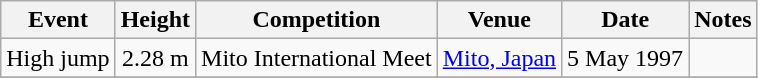<table class="wikitable" style=text-align:center>
<tr>
<th>Event</th>
<th>Height</th>
<th>Competition</th>
<th>Venue</th>
<th>Date</th>
<th>Notes</th>
</tr>
<tr>
<td>High jump</td>
<td>2.28 m</td>
<td>Mito International Meet</td>
<td><a href='#'>Mito, Japan</a></td>
<td>5 May 1997</td>
<td></td>
</tr>
<tr>
</tr>
</table>
